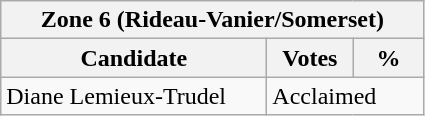<table class="wikitable">
<tr>
<th colspan="3">Zone 6 (Rideau-Vanier/Somerset)</th>
</tr>
<tr>
<th style="width: 170px">Candidate</th>
<th style="width: 50px">Votes</th>
<th style="width: 40px">%</th>
</tr>
<tr>
<td>Diane Lemieux-Trudel</td>
<td colspan="2">Acclaimed</td>
</tr>
</table>
